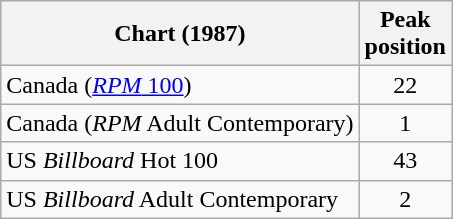<table class="wikitable sortable">
<tr>
<th>Chart (1987)</th>
<th>Peak<br>position</th>
</tr>
<tr>
<td>Canada (<a href='#'><em>RPM</em> 100</a>)</td>
<td style="text-align:center;">22</td>
</tr>
<tr>
<td>Canada (<em>RPM</em> Adult Contemporary)</td>
<td style="text-align:center;">1</td>
</tr>
<tr>
<td>US <em>Billboard</em> Hot 100</td>
<td style="text-align:center;">43</td>
</tr>
<tr>
<td>US <em>Billboard</em> Adult Contemporary</td>
<td style="text-align:center;">2</td>
</tr>
</table>
